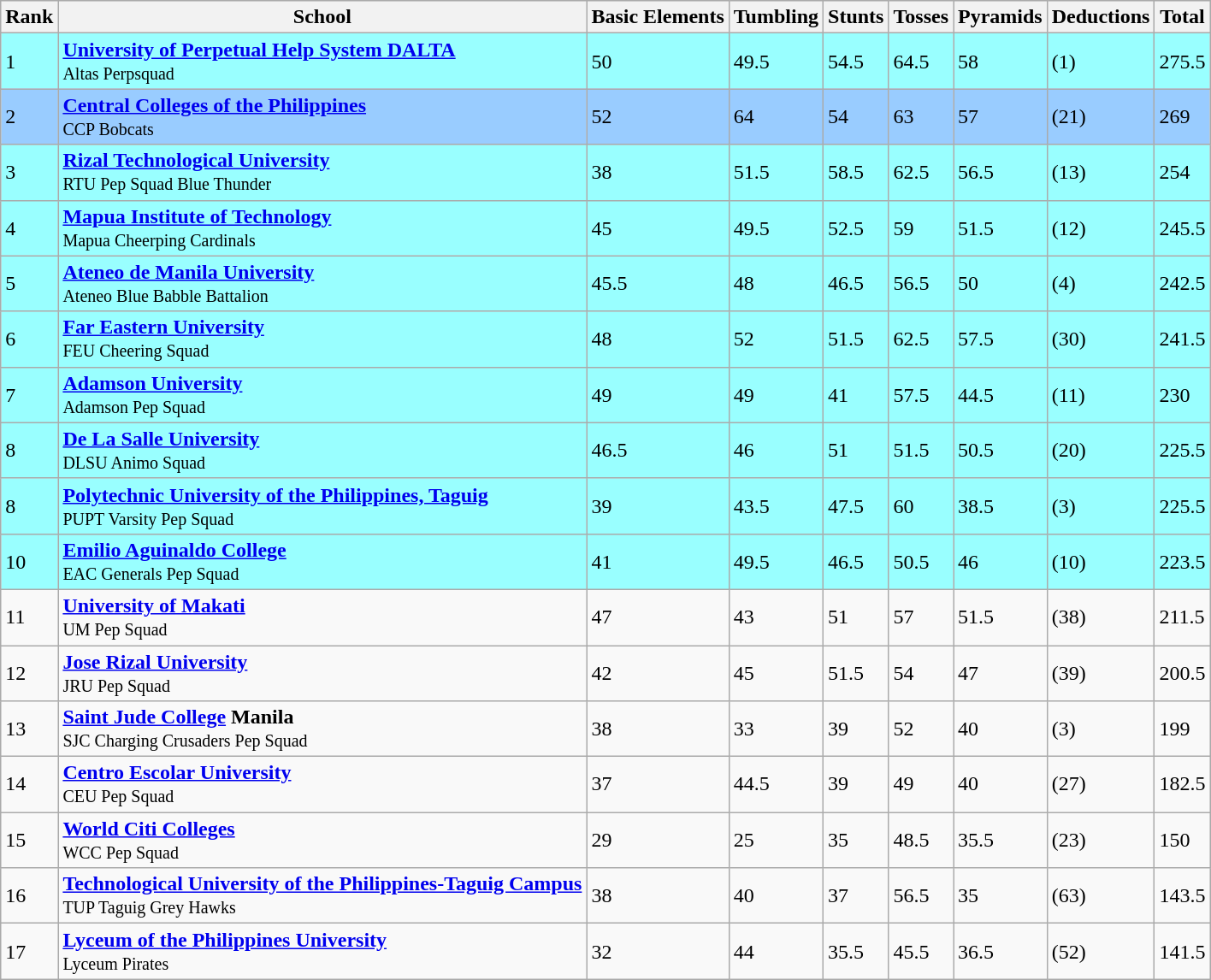<table class="wikitable" style="text align: center">
<tr bgcolor="#efefef">
<th>Rank</th>
<th>School</th>
<th>Basic Elements</th>
<th>Tumbling</th>
<th>Stunts</th>
<th>Tosses</th>
<th>Pyramids</th>
<th>Deductions</th>
<th>Total</th>
</tr>
<tr bgcolor="99FFFF">
<td>1</td>
<td><strong><a href='#'>University of Perpetual Help System DALTA</a></strong> <br> <small>Altas Perpsquad</small></td>
<td>50</td>
<td>49.5</td>
<td>54.5</td>
<td>64.5</td>
<td>58</td>
<td>(1)</td>
<td>275.5</td>
</tr>
<tr bgcolor="99CCFF">
<td>2</td>
<td><strong><a href='#'>Central Colleges of the Philippines</a></strong> <br> <small>CCP Bobcats</small></td>
<td>52</td>
<td>64</td>
<td>54</td>
<td>63</td>
<td>57</td>
<td>(21)</td>
<td>269</td>
</tr>
<tr bgcolor="99FFFF">
<td>3</td>
<td><strong><a href='#'>Rizal Technological University</a></strong> <br> <small>RTU Pep Squad Blue Thunder</small></td>
<td>38</td>
<td>51.5</td>
<td>58.5</td>
<td>62.5</td>
<td>56.5</td>
<td>(13)</td>
<td>254</td>
</tr>
<tr bgcolor="99FFFF">
<td>4</td>
<td><strong><a href='#'>Mapua Institute of Technology</a></strong> <br> <small> Mapua Cheerping Cardinals</small></td>
<td>45</td>
<td>49.5</td>
<td>52.5</td>
<td>59</td>
<td>51.5</td>
<td>(12)</td>
<td>245.5</td>
</tr>
<tr bgcolor="99FFFF">
<td>5</td>
<td><strong><a href='#'>Ateneo de Manila University</a></strong> <br> <small>Ateneo Blue Babble Battalion</small></td>
<td>45.5</td>
<td>48</td>
<td>46.5</td>
<td>56.5</td>
<td>50</td>
<td>(4)</td>
<td>242.5</td>
</tr>
<tr bgcolor="99FFFF">
<td>6</td>
<td><strong><a href='#'>Far Eastern University</a></strong> <br> <small>FEU Cheering Squad</small></td>
<td>48</td>
<td>52</td>
<td>51.5</td>
<td>62.5</td>
<td>57.5</td>
<td>(30)</td>
<td>241.5</td>
</tr>
<tr bgcolor="99FFFF">
<td>7</td>
<td><strong><a href='#'>Adamson University</a></strong> <br> <small>Adamson Pep Squad</small></td>
<td>49</td>
<td>49</td>
<td>41</td>
<td>57.5</td>
<td>44.5</td>
<td>(11)</td>
<td>230</td>
</tr>
<tr bgcolor="99FFFF">
<td>8</td>
<td><strong><a href='#'>De La Salle University</a></strong> <br> <small>DLSU Animo Squad</small></td>
<td>46.5</td>
<td>46</td>
<td>51</td>
<td>51.5</td>
<td>50.5</td>
<td>(20)</td>
<td>225.5</td>
</tr>
<tr bgcolor="99FFFF">
<td>8</td>
<td><strong><a href='#'>Polytechnic University of the Philippines, Taguig</a></strong> <br> <small>PUPT Varsity Pep Squad</small></td>
<td>39</td>
<td>43.5</td>
<td>47.5</td>
<td>60</td>
<td>38.5</td>
<td>(3)</td>
<td>225.5</td>
</tr>
<tr bgcolor="99FFFF">
<td>10</td>
<td><strong><a href='#'>Emilio Aguinaldo College</a></strong> <br> <small>EAC Generals Pep Squad</small></td>
<td>41</td>
<td>49.5</td>
<td>46.5</td>
<td>50.5</td>
<td>46</td>
<td>(10)</td>
<td>223.5</td>
</tr>
<tr>
<td>11</td>
<td><strong><a href='#'>University of Makati</a></strong> <br> <small>UM Pep Squad</small></td>
<td>47</td>
<td>43</td>
<td>51</td>
<td>57</td>
<td>51.5</td>
<td>(38)</td>
<td>211.5</td>
</tr>
<tr>
<td>12</td>
<td><strong><a href='#'>Jose Rizal University</a></strong> <br> <small>JRU Pep Squad</small></td>
<td>42</td>
<td>45</td>
<td>51.5</td>
<td>54</td>
<td>47</td>
<td>(39)</td>
<td>200.5</td>
</tr>
<tr>
<td>13</td>
<td><strong><a href='#'>Saint Jude College</a> Manila</strong> <br> <small>SJC Charging Crusaders Pep Squad</small></td>
<td>38</td>
<td>33</td>
<td>39</td>
<td>52</td>
<td>40</td>
<td>(3)</td>
<td>199</td>
</tr>
<tr>
<td>14</td>
<td><strong><a href='#'>Centro Escolar University</a></strong> <br> <small>CEU Pep Squad</small></td>
<td>37</td>
<td>44.5</td>
<td>39</td>
<td>49</td>
<td>40</td>
<td>(27)</td>
<td>182.5</td>
</tr>
<tr>
<td>15</td>
<td><strong><a href='#'>World Citi Colleges</a></strong> <br> <small>WCC Pep Squad</small></td>
<td>29</td>
<td>25</td>
<td>35</td>
<td>48.5</td>
<td>35.5</td>
<td>(23)</td>
<td>150</td>
</tr>
<tr>
<td>16</td>
<td><strong><a href='#'>Technological University of the Philippines-Taguig Campus</a></strong> <br> <small>TUP Taguig Grey Hawks</small></td>
<td>38</td>
<td>40</td>
<td>37</td>
<td>56.5</td>
<td>35</td>
<td>(63)</td>
<td>143.5</td>
</tr>
<tr>
<td>17</td>
<td><strong><a href='#'>Lyceum of the Philippines University</a></strong> <br> <small>Lyceum Pirates</small></td>
<td>32</td>
<td>44</td>
<td>35.5</td>
<td>45.5</td>
<td>36.5</td>
<td>(52)</td>
<td>141.5</td>
</tr>
</table>
